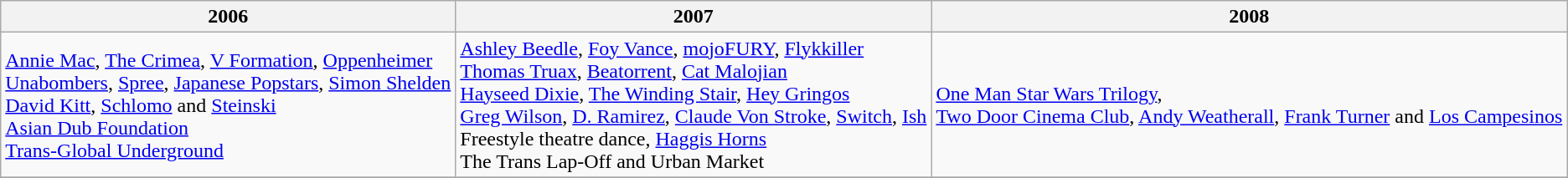<table class="wikitable">
<tr>
<th>2006</th>
<th>2007</th>
<th>2008</th>
</tr>
<tr>
<td><a href='#'>Annie Mac</a>, <a href='#'>The Crimea</a>, <a href='#'>V Formation</a>, <a href='#'>Oppenheimer</a><br><a href='#'>Unabombers</a>, <a href='#'>Spree</a>, <a href='#'>Japanese Popstars</a>, <a href='#'>Simon Shelden</a><br><a href='#'>David Kitt</a>, <a href='#'>Schlomo</a> and <a href='#'>Steinski</a><br><a href='#'>Asian Dub Foundation</a><br><a href='#'>Trans-Global Underground</a></td>
<td><a href='#'>Ashley Beedle</a>, <a href='#'>Foy Vance</a>, <a href='#'>mojoFURY</a>, <a href='#'>Flykkiller</a><br><a href='#'>Thomas Truax</a>, <a href='#'>Beatorrent</a>, <a href='#'>Cat Malojian</a><br><a href='#'>Hayseed Dixie</a>, <a href='#'>The Winding Stair</a>, <a href='#'>Hey Gringos</a><br><a href='#'>Greg Wilson</a>, <a href='#'>D. Ramirez</a>, <a href='#'>Claude Von Stroke</a>,
<a href='#'>Switch</a>, <a href='#'>Ish</a><br>Freestyle theatre dance, <a href='#'>Haggis Horns</a><br>The Trans Lap-Off and Urban Market</td>
<td><a href='#'>One Man Star Wars Trilogy</a>,<br><a href='#'>Two Door Cinema Club</a>,
<a href='#'>Andy Weatherall</a>,
<a href='#'>Frank Turner</a>
and <a href='#'>Los Campesinos</a></td>
</tr>
<tr>
</tr>
</table>
